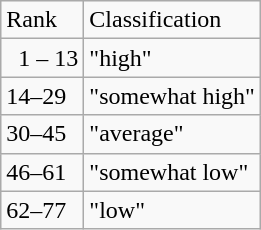<table class="wikitable" ---valign=top>
<tr>
<td>Rank</td>
<td>Classification</td>
</tr>
<tr>
<td>  1 – 13</td>
<td>"high"</td>
</tr>
<tr>
<td>14–29</td>
<td>"somewhat high"</td>
</tr>
<tr>
<td>30–45</td>
<td>"average"</td>
</tr>
<tr>
<td>46–61</td>
<td>"somewhat low"</td>
</tr>
<tr>
<td>62–77</td>
<td>"low"</td>
</tr>
</table>
